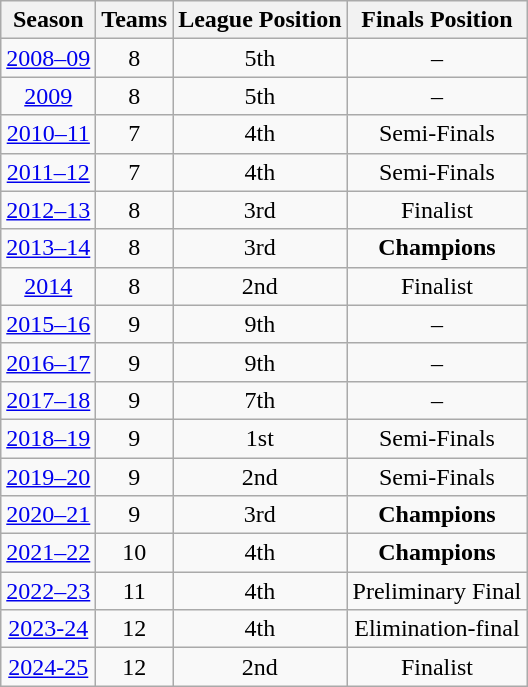<table class="wikitable" style="text-align:center; text-align:center">
<tr>
<th>Season</th>
<th>Teams</th>
<th>League Position</th>
<th>Finals Position</th>
</tr>
<tr>
<td><a href='#'>2008–09</a></td>
<td>8</td>
<td>5th</td>
<td>–</td>
</tr>
<tr>
<td><a href='#'>2009</a></td>
<td>8</td>
<td>5th</td>
<td>–</td>
</tr>
<tr>
<td><a href='#'>2010–11</a></td>
<td>7</td>
<td>4th</td>
<td>Semi-Finals</td>
</tr>
<tr>
<td><a href='#'>2011–12</a></td>
<td>7</td>
<td>4th</td>
<td>Semi-Finals</td>
</tr>
<tr>
<td><a href='#'>2012–13</a></td>
<td>8</td>
<td>3rd</td>
<td>Finalist</td>
</tr>
<tr>
<td><a href='#'>2013–14</a></td>
<td>8</td>
<td>3rd</td>
<td><strong>Champions</strong></td>
</tr>
<tr>
<td><a href='#'>2014</a></td>
<td>8</td>
<td>2nd</td>
<td>Finalist</td>
</tr>
<tr>
<td><a href='#'>2015–16</a></td>
<td>9</td>
<td>9th</td>
<td>–</td>
</tr>
<tr>
<td><a href='#'>2016–17</a></td>
<td>9</td>
<td>9th</td>
<td>–</td>
</tr>
<tr>
<td><a href='#'>2017–18</a></td>
<td>9</td>
<td>7th</td>
<td>–</td>
</tr>
<tr>
<td><a href='#'>2018–19</a></td>
<td>9</td>
<td>1st</td>
<td>Semi-Finals</td>
</tr>
<tr>
<td><a href='#'>2019–20</a></td>
<td>9</td>
<td>2nd</td>
<td>Semi-Finals</td>
</tr>
<tr>
<td><a href='#'>2020–21</a></td>
<td>9</td>
<td>3rd</td>
<td><strong>Champions</strong></td>
</tr>
<tr>
<td><a href='#'>2021–22</a></td>
<td>10</td>
<td>4th</td>
<td><strong>Champions</strong></td>
</tr>
<tr>
<td><a href='#'>2022–23</a></td>
<td>11</td>
<td>4th</td>
<td>Preliminary Final</td>
</tr>
<tr>
<td><a href='#'>2023-24</a></td>
<td>12</td>
<td>4th</td>
<td>Elimination-final</td>
</tr>
<tr>
<td><a href='#'>2024-25</a></td>
<td>12</td>
<td>2nd</td>
<td>Finalist</td>
</tr>
</table>
